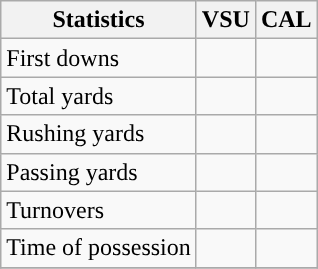<table class="wikitable" style="float: left;">
<tr>
<th>Statistics</th>
<th>VSU</th>
<th>CAL</th>
</tr>
<tr>
<td>First downs</td>
<td></td>
<td></td>
</tr>
<tr>
<td>Total yards</td>
<td></td>
<td></td>
</tr>
<tr>
<td>Rushing yards</td>
<td></td>
<td></td>
</tr>
<tr>
<td>Passing yards</td>
<td></td>
<td></td>
</tr>
<tr>
<td>Turnovers</td>
<td></td>
<td></td>
</tr>
<tr>
<td>Time of possession</td>
<td></td>
<td></td>
</tr>
<tr>
</tr>
</table>
